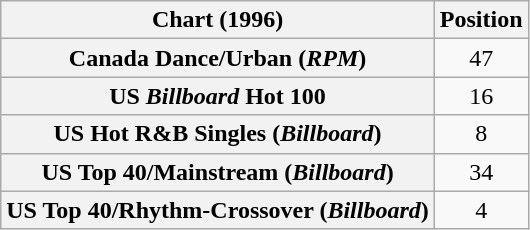<table class="wikitable sortable plainrowheaders" style="text-align:center">
<tr>
<th>Chart (1996)</th>
<th>Position</th>
</tr>
<tr>
<th scope="row">Canada Dance/Urban (<em>RPM</em>)</th>
<td>47</td>
</tr>
<tr>
<th scope="row">US <em>Billboard</em> Hot 100</th>
<td>16</td>
</tr>
<tr>
<th scope="row">US Hot R&B Singles (<em>Billboard</em>)</th>
<td>8</td>
</tr>
<tr>
<th scope="row">US Top 40/Mainstream (<em>Billboard</em>)</th>
<td>34</td>
</tr>
<tr>
<th scope="row">US Top 40/Rhythm-Crossover (<em>Billboard</em>)</th>
<td>4</td>
</tr>
</table>
